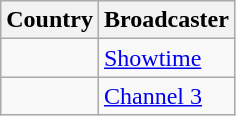<table class="wikitable">
<tr>
<th align=center>Country</th>
<th align=center>Broadcaster</th>
</tr>
<tr>
<td></td>
<td><a href='#'>Showtime</a></td>
</tr>
<tr>
<td></td>
<td><a href='#'>Channel 3</a></td>
</tr>
</table>
